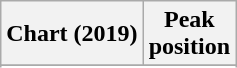<table class="wikitable sortable plainrowheaders" style="text-align:center">
<tr>
<th scope="col">Chart (2019)</th>
<th scope="col">Peak<br>position</th>
</tr>
<tr>
</tr>
<tr>
</tr>
<tr>
</tr>
<tr>
</tr>
<tr>
</tr>
<tr>
</tr>
</table>
